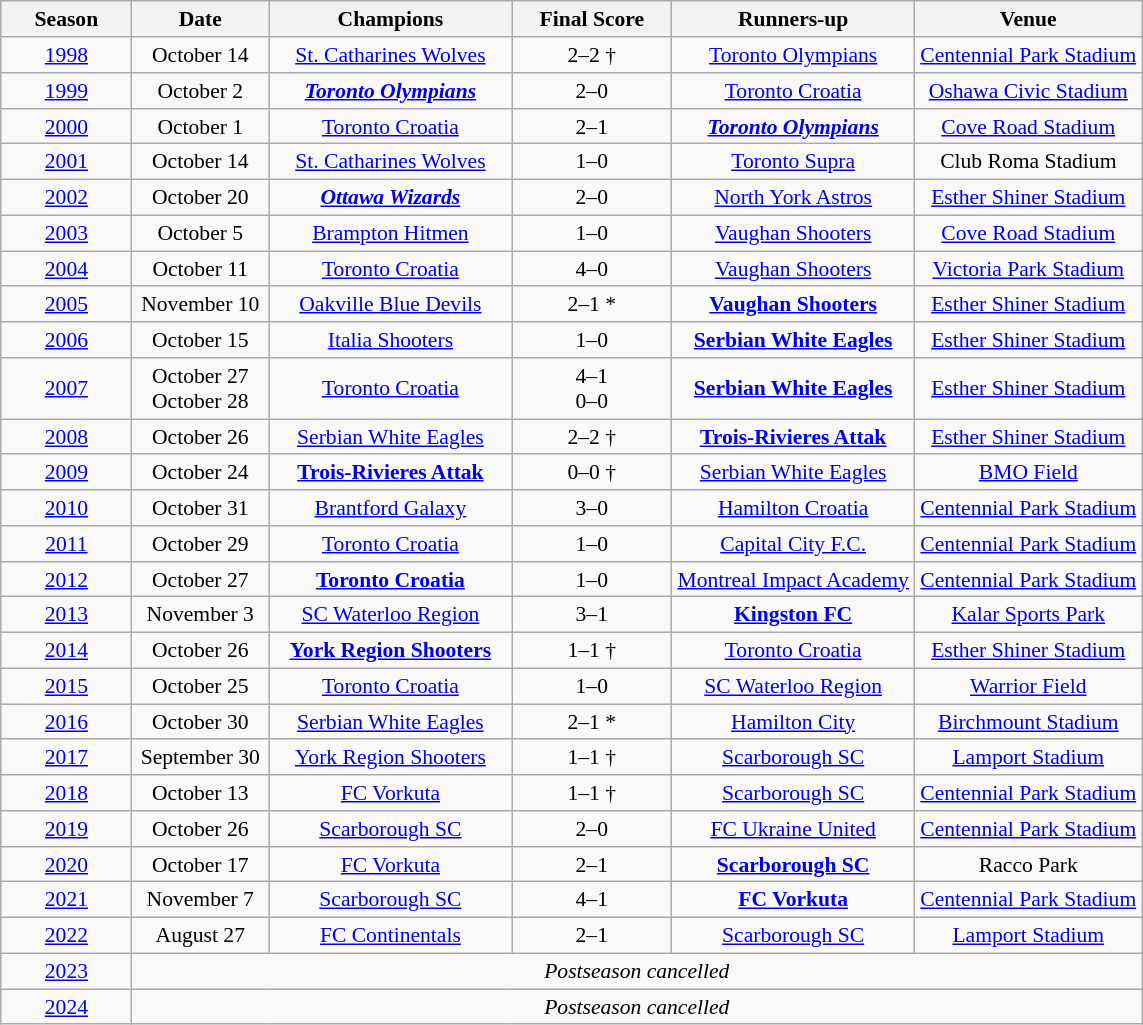<table class="wikitable" style="text-align:center;margin-left:1em;float:left; font-size:90%;">
<tr>
<th width="80">Season</th>
<th width="85">Date</th>
<th width="155">Champions</th>
<th width="100">Final Score</th>
<th width="155">Runners-up</th>
<th width="145">Venue</th>
</tr>
<tr>
<td align=center><a href='#'>1998</a></td>
<td>October 14</td>
<td><a href='#'>St. Catharines Wolves</a></td>
<td style="text-align:center;">2–2 †</td>
<td><a href='#'>Toronto Olympians</a></td>
<td><a href='#'>Centennial Park Stadium</a></td>
</tr>
<tr>
<td align=center><a href='#'>1999</a></td>
<td>October 2</td>
<td><strong><em><a href='#'>Toronto Olympians</a></em></strong></td>
<td align=center>2–0</td>
<td><a href='#'>Toronto Croatia</a></td>
<td><a href='#'>Oshawa Civic Stadium</a></td>
</tr>
<tr>
<td align=center><a href='#'>2000</a></td>
<td>October 1</td>
<td><a href='#'>Toronto Croatia</a></td>
<td align=center>2–1</td>
<td><strong><em><a href='#'>Toronto Olympians</a></em></strong></td>
<td><a href='#'>Cove Road Stadium</a></td>
</tr>
<tr>
<td align=center><a href='#'>2001</a></td>
<td>October 14</td>
<td><a href='#'>St. Catharines Wolves</a></td>
<td align=center>1–0</td>
<td><a href='#'>Toronto Supra</a></td>
<td>Club Roma Stadium</td>
</tr>
<tr>
<td align=center><a href='#'>2002</a></td>
<td>October 20</td>
<td><strong><em><a href='#'>Ottawa Wizards</a></em></strong></td>
<td align=center>2–0</td>
<td><a href='#'>North York Astros</a></td>
<td><a href='#'>Esther Shiner Stadium</a></td>
</tr>
<tr>
<td align=center><a href='#'>2003</a></td>
<td>October 5</td>
<td><a href='#'>Brampton Hitmen</a></td>
<td align=center>1–0</td>
<td><a href='#'>Vaughan Shooters</a></td>
<td><a href='#'>Cove Road Stadium</a></td>
</tr>
<tr>
<td align=center><a href='#'>2004</a></td>
<td>October 11</td>
<td><a href='#'>Toronto Croatia</a></td>
<td style="text-align:center;">4–0</td>
<td><a href='#'>Vaughan Shooters</a></td>
<td><a href='#'>Victoria Park Stadium</a></td>
</tr>
<tr>
<td align=center><a href='#'>2005</a></td>
<td>November 10</td>
<td><a href='#'>Oakville Blue Devils</a></td>
<td align=center>2–1 *</td>
<td><strong><a href='#'>Vaughan Shooters</a></strong></td>
<td><a href='#'>Esther Shiner Stadium</a></td>
</tr>
<tr>
<td align=center><a href='#'>2006</a></td>
<td>October 15</td>
<td><a href='#'>Italia Shooters</a></td>
<td align=center>1–0</td>
<td><strong><a href='#'>Serbian White Eagles</a></strong></td>
<td><a href='#'>Esther Shiner Stadium</a></td>
</tr>
<tr>
<td align=center><a href='#'>2007</a></td>
<td>October 27 <br> October 28</td>
<td><a href='#'>Toronto Croatia</a></td>
<td style="text-align:center;">4–1 <br> 0–0</td>
<td><strong><a href='#'>Serbian White Eagles</a></strong></td>
<td><a href='#'>Esther Shiner Stadium</a></td>
</tr>
<tr>
<td align=center><a href='#'>2008</a></td>
<td>October 26</td>
<td><a href='#'>Serbian White Eagles</a></td>
<td style="text-align:center;">2–2 †</td>
<td><strong><a href='#'>Trois-Rivieres Attak</a></strong></td>
<td><a href='#'>Esther Shiner Stadium</a></td>
</tr>
<tr>
<td align=center><a href='#'>2009</a></td>
<td>October 24</td>
<td><strong><a href='#'>Trois-Rivieres Attak</a></strong></td>
<td align=center>0–0 †</td>
<td><a href='#'>Serbian White Eagles</a></td>
<td><a href='#'>BMO Field</a></td>
</tr>
<tr>
<td align=center><a href='#'>2010</a></td>
<td>October 31</td>
<td><a href='#'>Brantford Galaxy</a></td>
<td align=center>3–0</td>
<td><a href='#'>Hamilton Croatia</a></td>
<td><a href='#'>Centennial Park Stadium</a></td>
</tr>
<tr>
<td align=center><a href='#'>2011</a></td>
<td>October 29</td>
<td><a href='#'>Toronto Croatia</a></td>
<td style="text-align:center;">1–0</td>
<td><a href='#'>Capital City F.C.</a></td>
<td><a href='#'>Centennial Park Stadium</a></td>
</tr>
<tr>
<td align=center><a href='#'>2012</a></td>
<td>October 27</td>
<td><strong><a href='#'>Toronto Croatia</a></strong></td>
<td style="text-align:center;">1–0</td>
<td><a href='#'>Montreal Impact Academy</a></td>
<td><a href='#'>Centennial Park Stadium</a></td>
</tr>
<tr>
<td align=center><a href='#'>2013</a></td>
<td>November 3</td>
<td><a href='#'>SC Waterloo Region</a></td>
<td align=center>3–1</td>
<td><strong><a href='#'>Kingston FC</a></strong></td>
<td><a href='#'>Kalar Sports Park</a></td>
</tr>
<tr>
<td align=center><a href='#'>2014</a></td>
<td>October 26</td>
<td><strong><a href='#'>York Region Shooters</a></strong></td>
<td align=center>1–1 †</td>
<td><a href='#'>Toronto Croatia</a></td>
<td><a href='#'>Esther Shiner Stadium</a></td>
</tr>
<tr>
<td align=center><a href='#'>2015</a></td>
<td>October 25</td>
<td><a href='#'>Toronto Croatia</a></td>
<td style="text-align:center;">1–0</td>
<td><a href='#'>SC Waterloo Region</a></td>
<td><a href='#'>Warrior Field</a></td>
</tr>
<tr>
<td align=center><a href='#'>2016</a></td>
<td>October 30</td>
<td><a href='#'>Serbian White Eagles</a></td>
<td align=center>2–1 *</td>
<td><a href='#'>Hamilton City</a></td>
<td><a href='#'>Birchmount Stadium</a></td>
</tr>
<tr>
<td align=center><a href='#'>2017</a></td>
<td>September 30</td>
<td><a href='#'>York Region Shooters</a></td>
<td align=center>1–1 †</td>
<td><a href='#'>Scarborough SC</a></td>
<td><a href='#'>Lamport Stadium</a></td>
</tr>
<tr>
<td align=center><a href='#'>2018</a></td>
<td>October 13</td>
<td><a href='#'>FC Vorkuta</a></td>
<td align=center>1–1 †</td>
<td><a href='#'>Scarborough SC</a></td>
<td><a href='#'>Centennial Park Stadium</a></td>
</tr>
<tr>
<td align=center><a href='#'>2019</a></td>
<td>October 26</td>
<td><a href='#'>Scarborough SC</a></td>
<td align=center>2–0</td>
<td><a href='#'>FC Ukraine United</a></td>
<td><a href='#'>Centennial Park Stadium</a></td>
</tr>
<tr>
<td align=center><a href='#'>2020</a></td>
<td>October 17</td>
<td><a href='#'>FC Vorkuta</a></td>
<td align=center>2–1</td>
<td><strong><a href='#'>Scarborough SC</a> </strong></td>
<td>Racco Park</td>
</tr>
<tr>
<td align=center><a href='#'>2021</a></td>
<td>November 7</td>
<td><a href='#'>Scarborough SC</a></td>
<td align=center>4–1</td>
<td><strong><a href='#'>FC Vorkuta</a></strong></td>
<td><a href='#'>Centennial Park Stadium</a></td>
</tr>
<tr>
<td align=center><a href='#'>2022</a></td>
<td>August 27</td>
<td><a href='#'>FC Continentals</a></td>
<td align=center>2–1</td>
<td><a href='#'>Scarborough SC</a></td>
<td><a href='#'>Lamport Stadium</a></td>
</tr>
<tr>
<td align=center><a href='#'>2023</a></td>
<td colspan=5><em>Postseason cancelled</em></td>
</tr>
<tr>
<td align=center><a href='#'>2024</a></td>
<td colspan=5><em>Postseason cancelled</em></td>
</tr>
</table>
